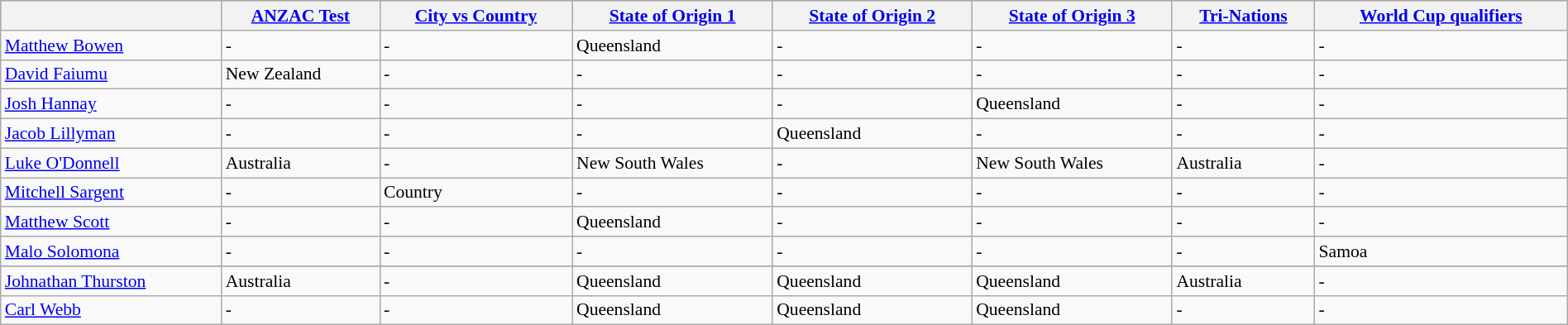<table class="wikitable"  style="width:100%; font-size:90%;">
<tr style="background:#bdb76b;">
<th></th>
<th><a href='#'>ANZAC Test</a></th>
<th><a href='#'>City vs Country</a></th>
<th><a href='#'>State of Origin 1</a></th>
<th><a href='#'>State of Origin 2</a></th>
<th><a href='#'>State of Origin 3</a></th>
<th><a href='#'>Tri-Nations</a></th>
<th><a href='#'>World Cup qualifiers</a></th>
</tr>
<tr>
<td><a href='#'>Matthew Bowen</a></td>
<td><div>-</div></td>
<td><div>-</div></td>
<td><div>Queensland</div></td>
<td><div>-</div></td>
<td><div>-</div></td>
<td><div>-</div></td>
<td><div>-</div></td>
</tr>
<tr>
<td><a href='#'>David Faiumu</a></td>
<td><div>New Zealand</div></td>
<td><div>-</div></td>
<td><div>-</div></td>
<td><div>-</div></td>
<td><div>-</div></td>
<td><div>-</div></td>
<td><div>-</div></td>
</tr>
<tr>
<td><a href='#'>Josh Hannay</a></td>
<td><div>-</div></td>
<td><div>-</div></td>
<td><div>-</div></td>
<td><div>-</div></td>
<td><div>Queensland</div></td>
<td><div>-</div></td>
<td><div>-</div></td>
</tr>
<tr>
<td><a href='#'>Jacob Lillyman</a></td>
<td><div>-</div></td>
<td><div>-</div></td>
<td><div>-</div></td>
<td><div>Queensland</div></td>
<td><div>-</div></td>
<td><div>-</div></td>
<td><div>-</div></td>
</tr>
<tr>
<td><a href='#'>Luke O'Donnell</a></td>
<td><div>Australia</div></td>
<td><div>-</div></td>
<td><div>New South Wales</div></td>
<td><div>-</div></td>
<td><div>New South Wales</div></td>
<td><div>Australia</div></td>
<td><div>-</div></td>
</tr>
<tr>
<td><a href='#'>Mitchell Sargent</a></td>
<td><div>-</div></td>
<td><div>Country</div></td>
<td><div>-</div></td>
<td><div>-</div></td>
<td><div>-</div></td>
<td><div>-</div></td>
<td><div>-</div></td>
</tr>
<tr>
<td><a href='#'>Matthew Scott</a></td>
<td><div>-</div></td>
<td><div>-</div></td>
<td><div>Queensland</div></td>
<td><div>-</div></td>
<td><div>-</div></td>
<td><div>-</div></td>
<td><div>-</div></td>
</tr>
<tr>
<td><a href='#'>Malo Solomona</a></td>
<td><div>-</div></td>
<td><div>-</div></td>
<td><div>-</div></td>
<td><div>-</div></td>
<td><div>-</div></td>
<td><div>-</div></td>
<td><div>Samoa</div></td>
</tr>
<tr>
</tr>
<tr>
<td><a href='#'>Johnathan Thurston</a></td>
<td><div>Australia</div></td>
<td><div>-</div></td>
<td><div>Queensland</div></td>
<td><div>Queensland</div></td>
<td><div>Queensland</div></td>
<td><div>Australia</div></td>
<td><div>-</div></td>
</tr>
<tr>
<td><a href='#'>Carl Webb</a></td>
<td><div>-</div></td>
<td><div>-</div></td>
<td><div>Queensland</div></td>
<td><div>Queensland</div></td>
<td><div>Queensland</div></td>
<td><div>-</div></td>
<td><div>-</div></td>
</tr>
</table>
